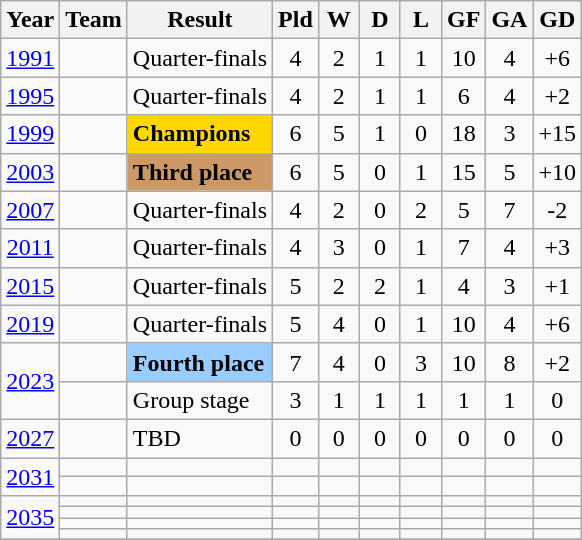<table class="wikitable sortable" style="text-align:center;">
<tr>
<th>Year</th>
<th>Team</th>
<th>Result</th>
<th width=20>Pld</th>
<th width=20>W</th>
<th width=20>D</th>
<th width=20>L</th>
<th width=20>GF</th>
<th width=20>GA</th>
<th width=20>GD</th>
</tr>
<tr>
<td><a href='#'>1991</a></td>
<td align=left></td>
<td align=left data-sort-value="-5">Quarter-finals</td>
<td>4</td>
<td>2</td>
<td>1</td>
<td>1</td>
<td>10</td>
<td>4</td>
<td>+6</td>
</tr>
<tr>
<td><a href='#'>1995</a></td>
<td align=left></td>
<td align=left data-sort-value="-5">Quarter-finals</td>
<td>4</td>
<td>2</td>
<td>1</td>
<td>1</td>
<td>6</td>
<td>4</td>
<td>+2</td>
</tr>
<tr>
<td><a href='#'>1999</a></td>
<td align=left></td>
<td align=left bgcolor=gold data-sort-value="-1"><strong>Champions</strong></td>
<td>6</td>
<td>5</td>
<td>1</td>
<td>0</td>
<td>18</td>
<td>3</td>
<td>+15</td>
</tr>
<tr>
<td><a href='#'>2003</a></td>
<td align=left></td>
<td align=left bgcolor=#cc9966 data-sort-value="-3"><strong>Third place</strong></td>
<td>6</td>
<td>5</td>
<td>0</td>
<td>1</td>
<td>15</td>
<td>5</td>
<td>+10</td>
</tr>
<tr>
<td><a href='#'>2007</a></td>
<td align=left></td>
<td align=left data-sort-value="-5">Quarter-finals</td>
<td>4</td>
<td>2</td>
<td>0</td>
<td>2</td>
<td>5</td>
<td>7</td>
<td>-2</td>
</tr>
<tr>
<td><a href='#'>2011</a></td>
<td align=left></td>
<td align=left data-sort-value="-5">Quarter-finals</td>
<td>4</td>
<td>3</td>
<td>0</td>
<td>1</td>
<td>7</td>
<td>4</td>
<td>+3</td>
</tr>
<tr>
<td><a href='#'>2015</a></td>
<td align=left></td>
<td align=left data-sort-value="-5">Quarter-finals</td>
<td>5</td>
<td>2</td>
<td>2</td>
<td>1</td>
<td>4</td>
<td>3</td>
<td>+1</td>
</tr>
<tr>
<td><a href='#'>2019</a></td>
<td align=left></td>
<td align=left data-sort-value="-5">Quarter-finals</td>
<td>5</td>
<td>4</td>
<td>0</td>
<td>1</td>
<td>10</td>
<td>4</td>
<td>+6</td>
</tr>
<tr>
<td rowspan=2><a href='#'>2023</a></td>
<td align=left></td>
<td align=left bgcolor=#9acdff><strong>Fourth place</strong></td>
<td>7</td>
<td>4</td>
<td>0</td>
<td>3</td>
<td>10</td>
<td>8</td>
<td>+2</td>
</tr>
<tr>
<td align=left></td>
<td align=left>Group stage</td>
<td>3</td>
<td>1</td>
<td>1</td>
<td>1</td>
<td>1</td>
<td>1</td>
<td>0</td>
</tr>
<tr>
<td><a href='#'>2027</a></td>
<td align=left></td>
<td align=left data-sort-value="-5">TBD</td>
<td>0</td>
<td>0</td>
<td>0</td>
<td>0</td>
<td>0</td>
<td>0</td>
<td>0</td>
</tr>
<tr>
<td rowspan=2><a href='#'>2031</a></td>
<td align=left></td>
<td align=left bgcolor=></td>
<td></td>
<td></td>
<td></td>
<td></td>
<td></td>
<td></td>
<td></td>
</tr>
<tr>
<td align=left></td>
<td align=left></td>
<td></td>
<td></td>
<td></td>
<td></td>
<td></td>
<td></td>
<td></td>
</tr>
<tr>
<td rowspan=4><a href='#'>2035</a></td>
<td align=left></td>
<td align=left bgcolor=></td>
<td></td>
<td></td>
<td></td>
<td></td>
<td></td>
<td></td>
<td></td>
</tr>
<tr>
<td align=left></td>
<td align=left></td>
<td></td>
<td></td>
<td></td>
<td></td>
<td></td>
<td></td>
<td></td>
</tr>
<tr>
<td align=left></td>
<td align=left></td>
<td></td>
<td></td>
<td></td>
<td></td>
<td></td>
<td></td>
<td></td>
</tr>
<tr>
<td align=left></td>
<td align=left></td>
<td></td>
<td></td>
<td></td>
<td></td>
<td></td>
<td></td>
<td></td>
</tr>
<tr>
</tr>
</table>
